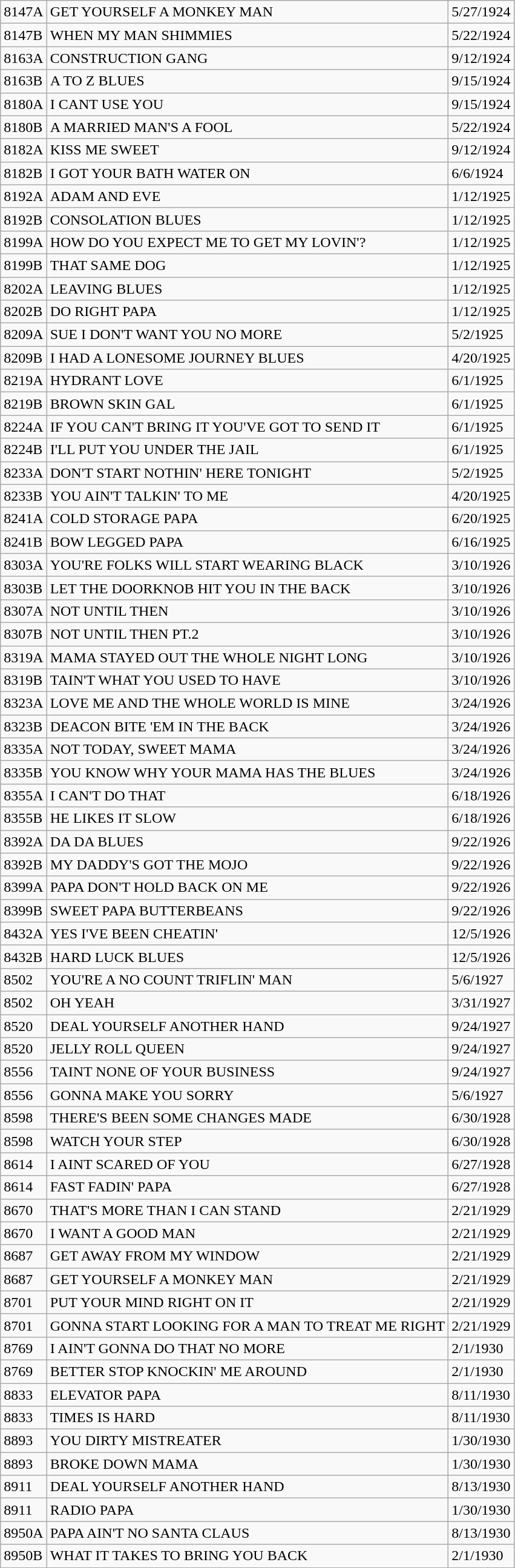<table class="wikitable">
<tr>
<td>8147A</td>
<td>GET YOURSELF A MONKEY MAN</td>
<td>5/27/1924</td>
</tr>
<tr>
<td>8147B</td>
<td>WHEN MY MAN SHIMMIES</td>
<td>5/22/1924</td>
</tr>
<tr>
<td>8163A</td>
<td>CONSTRUCTION GANG</td>
<td>9/12/1924</td>
</tr>
<tr>
<td>8163B</td>
<td>A TO Z BLUES</td>
<td>9/15/1924</td>
</tr>
<tr>
<td>8180A</td>
<td>I CANT USE YOU</td>
<td>9/15/1924</td>
</tr>
<tr>
<td>8180B</td>
<td>A MARRIED MAN'S A FOOL</td>
<td>5/22/1924</td>
</tr>
<tr>
<td>8182A</td>
<td>KISS ME SWEET</td>
<td>9/12/1924</td>
</tr>
<tr>
<td>8182B</td>
<td>I GOT YOUR BATH WATER ON</td>
<td>6/6/1924</td>
</tr>
<tr>
<td>8192A</td>
<td>ADAM AND EVE</td>
<td>1/12/1925</td>
</tr>
<tr>
<td>8192B</td>
<td>CONSOLATION BLUES</td>
<td>1/12/1925</td>
</tr>
<tr>
<td>8199A</td>
<td>HOW DO YOU EXPECT ME TO GET MY  LOVIN'?</td>
<td>1/12/1925</td>
</tr>
<tr>
<td>8199B</td>
<td>THAT SAME DOG</td>
<td>1/12/1925</td>
</tr>
<tr>
<td>8202A</td>
<td>LEAVING BLUES</td>
<td>1/12/1925</td>
</tr>
<tr>
<td>8202B</td>
<td>DO RIGHT PAPA</td>
<td>1/12/1925</td>
</tr>
<tr>
<td>8209A</td>
<td>SUE I DON'T WANT YOU NO MORE</td>
<td>5/2/1925</td>
</tr>
<tr>
<td>8209B</td>
<td>I HAD A LONESOME JOURNEY BLUES</td>
<td>4/20/1925</td>
</tr>
<tr>
<td>8219A</td>
<td>HYDRANT LOVE</td>
<td>6/1/1925</td>
</tr>
<tr>
<td>8219B</td>
<td>BROWN SKIN GAL</td>
<td>6/1/1925</td>
</tr>
<tr>
<td>8224A</td>
<td>IF YOU CAN'T BRING IT YOU'VE GOT  TO SEND IT</td>
<td>6/1/1925</td>
</tr>
<tr>
<td>8224B</td>
<td>I'LL PUT YOU UNDER THE JAIL</td>
<td>6/1/1925</td>
</tr>
<tr>
<td>8233A</td>
<td>DON'T START NOTHIN' HERE TONIGHT</td>
<td>5/2/1925</td>
</tr>
<tr>
<td>8233B</td>
<td>YOU AIN'T TALKIN' TO ME</td>
<td>4/20/1925</td>
</tr>
<tr>
<td>8241A</td>
<td>COLD STORAGE PAPA</td>
<td>6/20/1925</td>
</tr>
<tr>
<td>8241B</td>
<td>BOW LEGGED PAPA</td>
<td>6/16/1925</td>
</tr>
<tr>
<td>8303A</td>
<td>YOU'RE FOLKS WILL START WEARING  BLACK</td>
<td>3/10/1926</td>
</tr>
<tr>
<td>8303B</td>
<td>LET THE DOORKNOB HIT YOU IN THE  BACK</td>
<td>3/10/1926</td>
</tr>
<tr>
<td>8307A</td>
<td>NOT UNTIL THEN</td>
<td>3/10/1926</td>
</tr>
<tr>
<td>8307B</td>
<td>NOT UNTIL THEN PT.2</td>
<td>3/10/1926</td>
</tr>
<tr>
<td>8319A</td>
<td>MAMA STAYED OUT THE WHOLE NIGHT  LONG</td>
<td>3/10/1926</td>
</tr>
<tr>
<td>8319B</td>
<td>TAIN'T WHAT YOU USED TO HAVE</td>
<td>3/10/1926</td>
</tr>
<tr>
<td>8323A</td>
<td>LOVE ME AND THE WHOLE WORLD IS  MINE</td>
<td>3/24/1926</td>
</tr>
<tr>
<td>8323B</td>
<td>DEACON BITE 'EM IN THE BACK</td>
<td>3/24/1926</td>
</tr>
<tr>
<td>8335A</td>
<td>NOT TODAY, SWEET MAMA</td>
<td>3/24/1926</td>
</tr>
<tr>
<td>8335B</td>
<td>YOU KNOW WHY YOUR MAMA HAS THE  BLUES</td>
<td>3/24/1926</td>
</tr>
<tr>
<td>8355A</td>
<td>I CAN'T DO THAT</td>
<td>6/18/1926</td>
</tr>
<tr>
<td>8355B</td>
<td>HE LIKES IT SLOW</td>
<td>6/18/1926</td>
</tr>
<tr>
<td>8392A</td>
<td>DA DA BLUES</td>
<td>9/22/1926</td>
</tr>
<tr>
<td>8392B</td>
<td>MY DADDY'S GOT THE MOJO</td>
<td>9/22/1926</td>
</tr>
<tr>
<td>8399A</td>
<td>PAPA DON'T HOLD BACK ON ME</td>
<td>9/22/1926</td>
</tr>
<tr>
<td>8399B</td>
<td>SWEET PAPA BUTTERBEANS</td>
<td>9/22/1926</td>
</tr>
<tr>
<td>8432A</td>
<td>YES I'VE BEEN CHEATIN'</td>
<td>12/5/1926</td>
</tr>
<tr>
<td>8432B</td>
<td>HARD LUCK BLUES</td>
<td>12/5/1926</td>
</tr>
<tr>
<td>8502</td>
<td>YOU'RE A NO COUNT TRIFLIN' MAN</td>
<td>5/6/1927</td>
</tr>
<tr>
<td>8502</td>
<td>OH YEAH</td>
<td>3/31/1927</td>
</tr>
<tr>
<td>8520</td>
<td>DEAL YOURSELF ANOTHER HAND</td>
<td>9/24/1927</td>
</tr>
<tr>
<td>8520</td>
<td>JELLY ROLL QUEEN</td>
<td>9/24/1927</td>
</tr>
<tr>
<td>8556</td>
<td>TAINT NONE OF YOUR BUSINESS</td>
<td>9/24/1927</td>
</tr>
<tr>
<td>8556</td>
<td>GONNA MAKE YOU SORRY</td>
<td>5/6/1927</td>
</tr>
<tr>
<td>8598</td>
<td>THERE'S BEEN SOME CHANGES MADE</td>
<td>6/30/1928</td>
</tr>
<tr>
<td>8598</td>
<td>WATCH YOUR STEP</td>
<td>6/30/1928</td>
</tr>
<tr>
<td>8614</td>
<td>I AINT SCARED OF YOU</td>
<td>6/27/1928</td>
</tr>
<tr>
<td>8614</td>
<td>FAST FADIN' PAPA</td>
<td>6/27/1928</td>
</tr>
<tr>
<td>8670</td>
<td>THAT'S MORE THAN I CAN STAND</td>
<td>2/21/1929</td>
</tr>
<tr>
<td>8670</td>
<td>I WANT A GOOD MAN</td>
<td>2/21/1929</td>
</tr>
<tr>
<td>8687</td>
<td>GET AWAY FROM MY WINDOW</td>
<td>2/21/1929</td>
</tr>
<tr>
<td>8687</td>
<td>GET YOURSELF A MONKEY MAN</td>
<td>2/21/1929</td>
</tr>
<tr>
<td>8701</td>
<td>PUT YOUR MIND RIGHT ON IT</td>
<td>2/21/1929</td>
</tr>
<tr>
<td>8701</td>
<td>GONNA START LOOKING FOR A MAN TO  TREAT ME RIGHT</td>
<td>2/21/1929</td>
</tr>
<tr>
<td>8769</td>
<td>I AIN'T GONNA DO THAT NO MORE</td>
<td>2/1/1930</td>
</tr>
<tr>
<td>8769</td>
<td>BETTER STOP KNOCKIN' ME AROUND</td>
<td>2/1/1930</td>
</tr>
<tr>
<td>8833</td>
<td>ELEVATOR PAPA</td>
<td>8/11/1930</td>
</tr>
<tr>
<td>8833</td>
<td>TIMES IS HARD</td>
<td>8/11/1930</td>
</tr>
<tr>
<td>8893</td>
<td>YOU DIRTY MISTREATER</td>
<td>1/30/1930</td>
</tr>
<tr>
<td>8893</td>
<td>BROKE DOWN MAMA</td>
<td>1/30/1930</td>
</tr>
<tr>
<td>8911</td>
<td>DEAL YOURSELF ANOTHER HAND</td>
<td>8/13/1930</td>
</tr>
<tr>
<td>8911</td>
<td>RADIO PAPA</td>
<td>1/30/1930</td>
</tr>
<tr>
<td>8950A</td>
<td>PAPA AIN'T NO SANTA CLAUS</td>
<td>8/13/1930</td>
</tr>
<tr>
<td>8950B</td>
<td>WHAT IT TAKES TO BRING YOU BACK</td>
<td>2/1/1930</td>
</tr>
</table>
